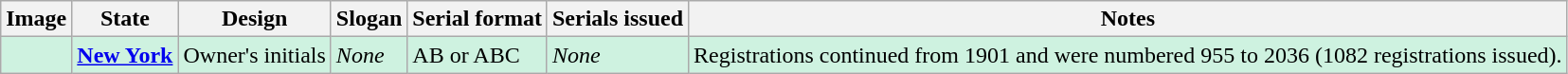<table class="wikitable">
<tr>
<th>Image</th>
<th>State</th>
<th>Design</th>
<th>Slogan</th>
<th>Serial format</th>
<th>Serials issued</th>
<th>Notes</th>
</tr>
<tr style="background:#CEF2E0";>
<td></td>
<td><strong><a href='#'>New York</a></strong></td>
<td>Owner's initials</td>
<td><em>None</em></td>
<td>AB or ABC</td>
<td><em>None</em></td>
<td>Registrations continued from 1901 and were numbered 955 to 2036 (1082 registrations issued).</td>
</tr>
</table>
